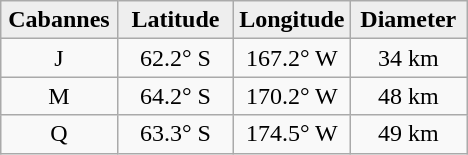<table class="wikitable">
<tr>
<th width="25%" style="background:#eeeeee;">Cabannes</th>
<th width="25%" style="background:#eeeeee;">Latitude</th>
<th width="25%" style="background:#eeeeee;">Longitude</th>
<th width="25%" style="background:#eeeeee;">Diameter</th>
</tr>
<tr>
<td align="center">J</td>
<td align="center">62.2° S</td>
<td align="center">167.2° W</td>
<td align="center">34 km</td>
</tr>
<tr>
<td align="center">M</td>
<td align="center">64.2° S</td>
<td align="center">170.2° W</td>
<td align="center">48 km</td>
</tr>
<tr>
<td align="center">Q</td>
<td align="center">63.3° S</td>
<td align="center">174.5° W</td>
<td align="center">49 km</td>
</tr>
</table>
